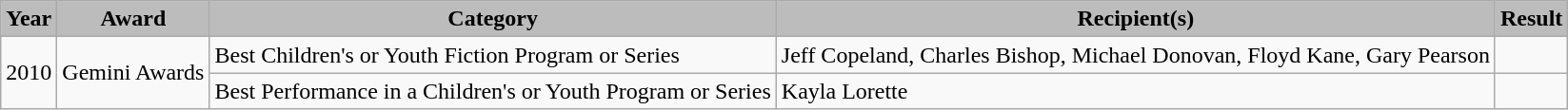<table class="wikitable">
<tr>
<th style="background:#bcbcbc;">Year</th>
<th style="background:#bcbcbc;">Award</th>
<th style="background:#bcbcbc;">Category</th>
<th style="background:#bcbcbc;">Recipient(s)</th>
<th style="background:#bcbcbc;">Result</th>
</tr>
<tr>
<td rowspan="2">2010</td>
<td rowspan="2">Gemini Awards</td>
<td>Best Children's or Youth Fiction Program or Series</td>
<td>Jeff Copeland, Charles Bishop, Michael Donovan, Floyd Kane, Gary Pearson</td>
<td></td>
</tr>
<tr>
<td>Best Performance in a Children's or Youth Program or Series</td>
<td>Kayla Lorette</td>
<td></td>
</tr>
</table>
